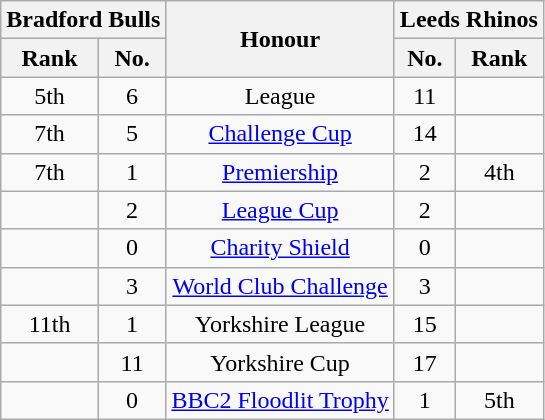<table class="wikitable" style="text-align:center">
<tr>
<th colspan="2">Bradford Bulls</th>
<th rowspan="2">Honour</th>
<th colspan="2">Leeds Rhinos</th>
</tr>
<tr>
<th>Rank</th>
<th>No.</th>
<th>No.</th>
<th>Rank</th>
</tr>
<tr>
<td>5th</td>
<td>6</td>
<td>League</td>
<td>11</td>
<td></td>
</tr>
<tr>
<td>7th</td>
<td>5</td>
<td><a href='#'>Challenge Cup</a></td>
<td>14</td>
<td></td>
</tr>
<tr>
<td>7th</td>
<td>1</td>
<td><a href='#'>Premiership</a></td>
<td>2</td>
<td>4th</td>
</tr>
<tr>
<td></td>
<td>2</td>
<td><a href='#'>League Cup</a></td>
<td>2</td>
<td></td>
</tr>
<tr>
<td></td>
<td>0</td>
<td><a href='#'>Charity Shield</a></td>
<td>0</td>
<td></td>
</tr>
<tr>
<td></td>
<td>3</td>
<td><a href='#'>World Club Challenge</a></td>
<td>3</td>
<td></td>
</tr>
<tr>
<td>11th</td>
<td>1</td>
<td>Yorkshire League</td>
<td>15</td>
<td></td>
</tr>
<tr>
<td></td>
<td>11</td>
<td>Yorkshire Cup</td>
<td>17</td>
<td></td>
</tr>
<tr>
<td></td>
<td>0</td>
<td><a href='#'>BBC2 Floodlit Trophy</a></td>
<td>1</td>
<td>5th</td>
</tr>
</table>
